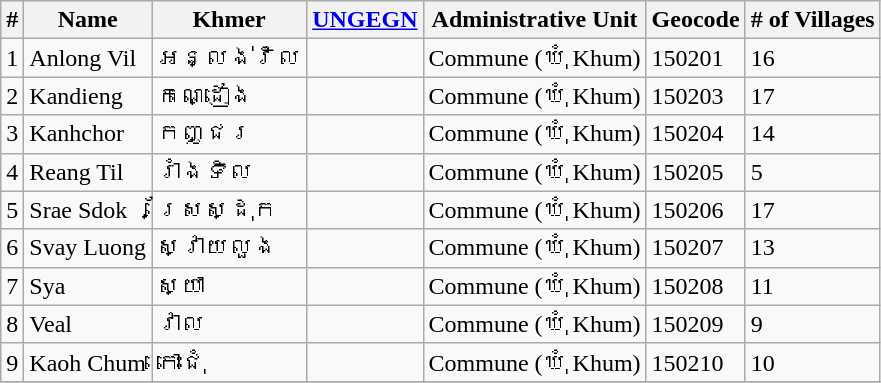<table class="wikitable sortable">
<tr>
<th>#</th>
<th>Name</th>
<th>Khmer</th>
<th><a href='#'>UNGEGN</a></th>
<th>Administrative Unit</th>
<th>Geocode</th>
<th># of Villages</th>
</tr>
<tr>
<td>1</td>
<td>Anlong Vil</td>
<td>អន្លង់វិល</td>
<td></td>
<td>Commune (ឃុំ Khum)</td>
<td>150201</td>
<td>16</td>
</tr>
<tr>
<td>2</td>
<td>Kandieng</td>
<td>កណ្ដៀង</td>
<td></td>
<td>Commune (ឃុំ Khum)</td>
<td>150203</td>
<td>17</td>
</tr>
<tr>
<td>3</td>
<td>Kanhchor</td>
<td>កញ្ជរ</td>
<td></td>
<td>Commune (ឃុំ Khum)</td>
<td>150204</td>
<td>14</td>
</tr>
<tr>
<td>4</td>
<td>Reang Til</td>
<td>រាំងទិល</td>
<td></td>
<td>Commune (ឃុំ Khum)</td>
<td>150205</td>
<td>5</td>
</tr>
<tr>
<td>5</td>
<td>Srae Sdok</td>
<td>ស្រែស្ដុក</td>
<td></td>
<td>Commune (ឃុំ Khum)</td>
<td>150206</td>
<td>17</td>
</tr>
<tr>
<td>6</td>
<td>Svay Luong</td>
<td>ស្វាយលួង</td>
<td></td>
<td>Commune (ឃុំ Khum)</td>
<td>150207</td>
<td>13</td>
</tr>
<tr>
<td>7</td>
<td>Sya</td>
<td>ស្យា</td>
<td></td>
<td>Commune (ឃុំ Khum)</td>
<td>150208</td>
<td>11</td>
</tr>
<tr>
<td>8</td>
<td>Veal</td>
<td>វាល</td>
<td></td>
<td>Commune (ឃុំ Khum)</td>
<td>150209</td>
<td>9</td>
</tr>
<tr>
<td>9</td>
<td>Kaoh Chum</td>
<td>កោះជុំ</td>
<td></td>
<td>Commune (ឃុំ Khum)</td>
<td>150210</td>
<td>10</td>
</tr>
<tr>
</tr>
</table>
